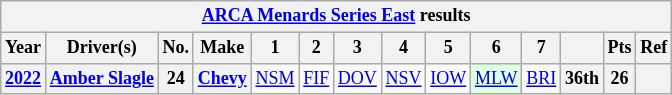<table class="wikitable" style="text-align:center; font-size:75%">
<tr>
<th colspan="23"><a href='#'>ARCA Menards Series East</a> results</th>
</tr>
<tr>
<th>Year</th>
<th>Driver(s)</th>
<th>No.</th>
<th>Make</th>
<th>1</th>
<th>2</th>
<th>3</th>
<th>4</th>
<th>5</th>
<th>6</th>
<th>7</th>
<th></th>
<th>Pts</th>
<th>Ref</th>
</tr>
<tr>
<th><a href='#'>2022</a></th>
<th><a href='#'>Amber Slagle</a></th>
<th>24</th>
<th><a href='#'>Chevy</a></th>
<td><a href='#'>NSM</a></td>
<td><a href='#'>FIF</a></td>
<td><a href='#'>DOV</a></td>
<td><a href='#'>NSV</a></td>
<td><a href='#'>IOW</a></td>
<td style="background:#DFFFDF;"><a href='#'>MLW</a><br></td>
<td><a href='#'>BRI</a></td>
<th>36th</th>
<th>26</th>
<th></th>
</tr>
</table>
